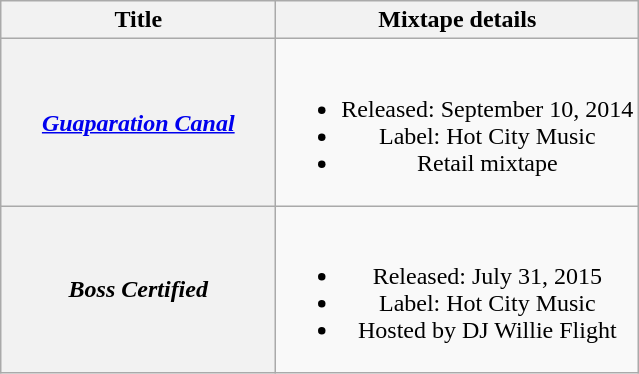<table class="wikitable plainrowheaders" style="text-align:center;">
<tr>
<th scope="col" style="width:11em;">Title</th>
<th scope="col">Mixtape details</th>
</tr>
<tr>
<th scope="row"><em><a href='#'>Guaparation Canal</a></em></th>
<td><br><ul><li>Released: September 10, 2014</li><li>Label: Hot City Music</li><li>Retail mixtape</li></ul></td>
</tr>
<tr>
<th scope="row"><em>Boss Certified</em></th>
<td><br><ul><li>Released: July 31, 2015</li><li>Label: Hot City Music</li><li>Hosted by DJ Willie Flight</li></ul></td>
</tr>
</table>
